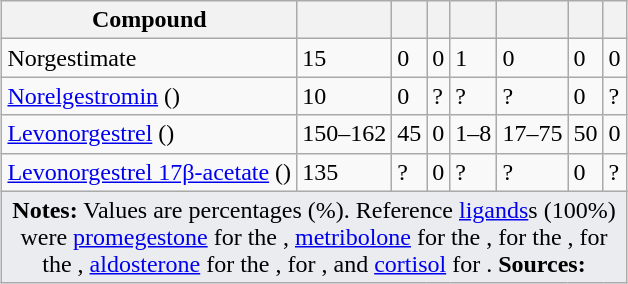<table class="wikitable mw-collapsible mw-collapsed" style="text-align:left; margin-left:auto; margin-right:auto; border:none;">
<tr>
<th>Compound</th>
<th></th>
<th></th>
<th></th>
<th></th>
<th></th>
<th></th>
<th></th>
</tr>
<tr>
<td>Norgestimate</td>
<td>15</td>
<td>0</td>
<td>0</td>
<td>1</td>
<td>0</td>
<td>0</td>
<td>0</td>
</tr>
<tr>
<td><a href='#'>Norelgestromin</a> ()</td>
<td>10</td>
<td>0</td>
<td>?</td>
<td>?</td>
<td>?</td>
<td>0</td>
<td>?</td>
</tr>
<tr>
<td><a href='#'>Levonorgestrel</a> ()</td>
<td>150–162</td>
<td>45</td>
<td>0</td>
<td>1–8</td>
<td>17–75</td>
<td>50</td>
<td>0</td>
</tr>
<tr>
<td><a href='#'>Levonorgestrel 17β-acetate</a> ()</td>
<td>135</td>
<td>?</td>
<td>0</td>
<td>?</td>
<td>?</td>
<td>0</td>
<td>?</td>
</tr>
<tr class="sortbottom">
<td colspan="8" style="width: 1px; background-color:#eaecf0; text-align: center;"><strong>Notes:</strong> Values are percentages (%). Reference <a href='#'>ligands</a>s (100%) were <a href='#'>promegestone</a> for the , <a href='#'>metribolone</a> for the , <a href='#'></a> for the ,  for the , <a href='#'>aldosterone</a> for the ,  for , and <a href='#'>cortisol</a> for . <strong>Sources:</strong> </td>
</tr>
</table>
